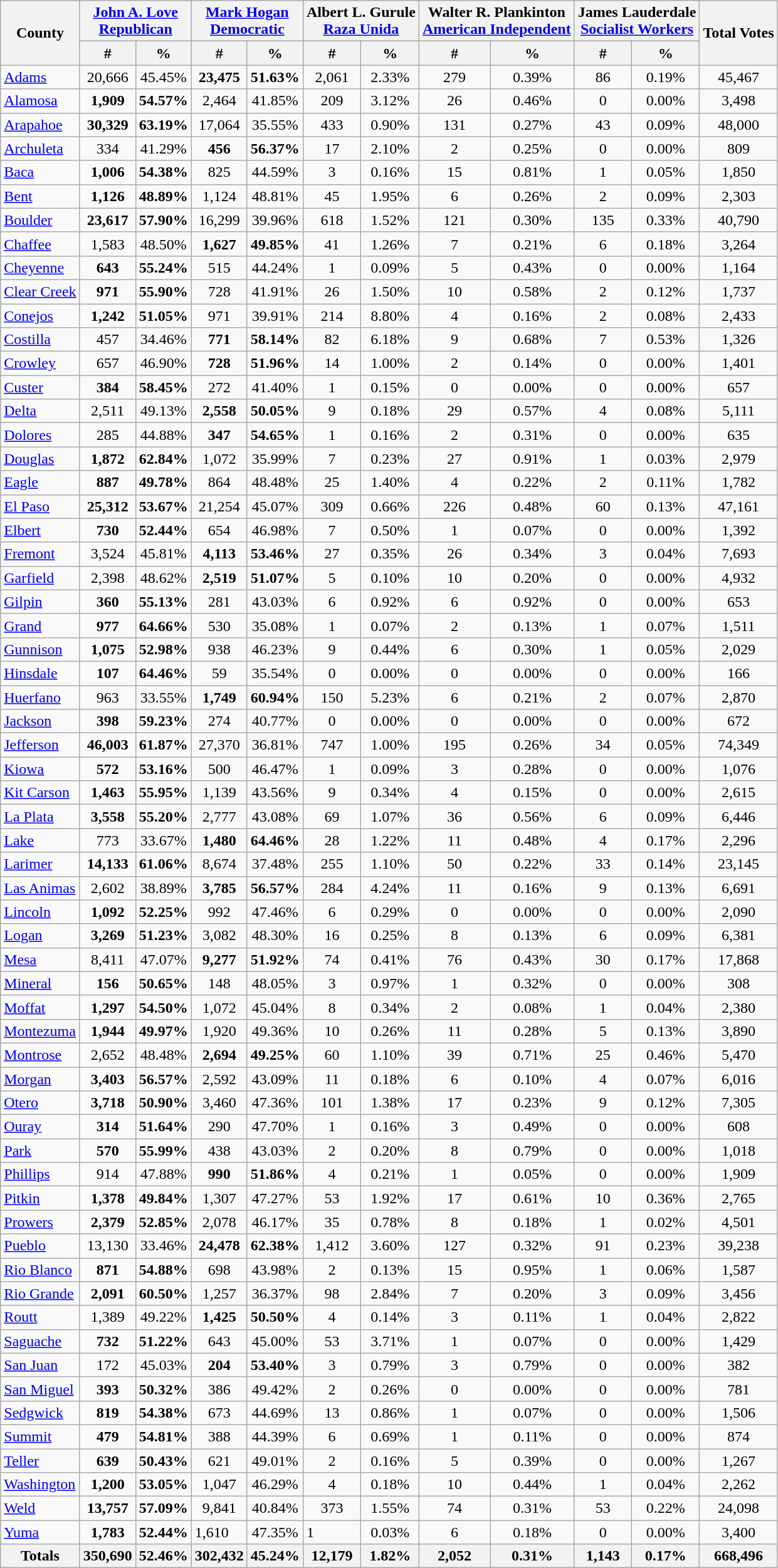<table class="wikitable sortable">
<tr>
<th rowspan="2" scope="col">County</th>
<th colspan="2" scope="col"><a href='#'>John A. Love</a><br><a href='#'>Republican</a></th>
<th colspan="2" scope="col"><a href='#'>Mark Hogan</a><br><a href='#'>Democratic</a></th>
<th colspan="2" scope="col">Albert L. Gurule<br><a href='#'>Raza Unida</a></th>
<th colspan="2" scope="col">Walter R. Plankinton<br><a href='#'>American Independent</a></th>
<th colspan="2" scope="col">James Lauderdale<br><a href='#'>Socialist Workers</a></th>
<th rowspan="2" scope="col">Total Votes</th>
</tr>
<tr>
<th>#</th>
<th>%</th>
<th>#</th>
<th>%</th>
<th>#</th>
<th>%</th>
<th>#</th>
<th>%</th>
<th>#</th>
<th>%</th>
</tr>
<tr>
<td><a href='#'>Adams</a></td>
<td align="center">20,666</td>
<td align="center">45.45%</td>
<td align="center"><strong>23,475</strong></td>
<td align="center"><strong>51.63%</strong></td>
<td align="center">2,061</td>
<td align="center">2.33%</td>
<td align="center">279</td>
<td align="center">0.39%</td>
<td align="center">86</td>
<td align="center">0.19%</td>
<td align="center">45,467</td>
</tr>
<tr>
<td><a href='#'>Alamosa</a></td>
<td align="center"><strong>1,909</strong></td>
<td align="center"><strong>54.57%</strong></td>
<td align="center">2,464</td>
<td align="center">41.85%</td>
<td align="center">209</td>
<td align="center">3.12%</td>
<td align="center">26</td>
<td align="center">0.46%</td>
<td align="center">0</td>
<td align="center">0.00%</td>
<td align="center">3,498</td>
</tr>
<tr>
<td><a href='#'>Arapahoe</a></td>
<td align="center"><strong>30,329</strong></td>
<td align="center"><strong>63.19%</strong></td>
<td align="center">17,064</td>
<td align="center">35.55%</td>
<td align="center">433</td>
<td align="center">0.90%</td>
<td align="center">131</td>
<td align="center">0.27%</td>
<td align="center">43</td>
<td align="center">0.09%</td>
<td align="center">48,000</td>
</tr>
<tr>
<td><a href='#'>Archuleta</a></td>
<td align="center">334</td>
<td align="center">41.29%</td>
<td align="center"><strong>456</strong></td>
<td align="center"><strong>56.37%</strong></td>
<td align="center">17</td>
<td align="center">2.10%</td>
<td align="center">2</td>
<td align="center">0.25%</td>
<td align="center">0</td>
<td align="center">0.00%</td>
<td align="center">809</td>
</tr>
<tr>
<td><a href='#'>Baca</a></td>
<td align="center"><strong>1,006</strong></td>
<td align="center"><strong>54.38%</strong></td>
<td align="center">825</td>
<td align="center">44.59%</td>
<td align="center">3</td>
<td align="center">0.16%</td>
<td align="center">15</td>
<td align="center">0.81%</td>
<td align="center">1</td>
<td align="center">0.05%</td>
<td align="center">1,850</td>
</tr>
<tr>
<td><a href='#'>Bent</a></td>
<td align="center"><strong>1,126</strong></td>
<td align="center"><strong>48.89%</strong></td>
<td align="center">1,124</td>
<td align="center">48.81%</td>
<td align="center">45</td>
<td align="center">1.95%</td>
<td align="center">6</td>
<td align="center">0.26%</td>
<td align="center">2</td>
<td align="center">0.09%</td>
<td align="center">2,303</td>
</tr>
<tr>
<td><a href='#'>Boulder</a></td>
<td align="center"><strong>23,617</strong></td>
<td align="center"><strong>57.90%</strong></td>
<td align="center">16,299</td>
<td align="center">39.96%</td>
<td align="center">618</td>
<td align="center">1.52%</td>
<td align="center">121</td>
<td align="center">0.30%</td>
<td align="center">135</td>
<td align="center">0.33%</td>
<td align="center">40,790</td>
</tr>
<tr>
<td><a href='#'>Chaffee</a></td>
<td align="center">1,583</td>
<td align="center">48.50%</td>
<td align="center"><strong>1,627</strong></td>
<td align="center"><strong>49.85%</strong></td>
<td align="center">41</td>
<td align="center">1.26%</td>
<td align="center">7</td>
<td align="center">0.21%</td>
<td align="center">6</td>
<td align="center">0.18%</td>
<td align="center">3,264</td>
</tr>
<tr>
<td><a href='#'>Cheyenne</a></td>
<td align="center"><strong>643</strong></td>
<td align="center"><strong>55.24%</strong></td>
<td align="center">515</td>
<td align="center">44.24%</td>
<td align="center">1</td>
<td align="center">0.09%</td>
<td align="center">5</td>
<td align="center">0.43%</td>
<td align="center">0</td>
<td align="center">0.00%</td>
<td align="center">1,164</td>
</tr>
<tr>
<td><a href='#'>Clear Creek</a></td>
<td align="center"><strong>971</strong></td>
<td align="center"><strong>55.90%</strong></td>
<td align="center">728</td>
<td align="center">41.91%</td>
<td align="center">26</td>
<td align="center">1.50%</td>
<td align="center">10</td>
<td align="center">0.58%</td>
<td align="center">2</td>
<td align="center">0.12%</td>
<td align="center">1,737</td>
</tr>
<tr>
<td><a href='#'>Conejos</a></td>
<td align="center"><strong>1,242</strong></td>
<td align="center"><strong>51.05%</strong></td>
<td align="center">971</td>
<td align="center">39.91%</td>
<td align="center">214</td>
<td align="center">8.80%</td>
<td align="center">4</td>
<td align="center">0.16%</td>
<td align="center">2</td>
<td align="center">0.08%</td>
<td align="center">2,433</td>
</tr>
<tr>
<td><a href='#'>Costilla</a></td>
<td align="center">457</td>
<td align="center">34.46%</td>
<td align="center"><strong>771</strong></td>
<td align="center"><strong>58.14%</strong></td>
<td align="center">82</td>
<td align="center">6.18%</td>
<td align="center">9</td>
<td align="center">0.68%</td>
<td align="center">7</td>
<td align="center">0.53%</td>
<td align="center">1,326</td>
</tr>
<tr>
<td><a href='#'>Crowley</a></td>
<td align="center">657</td>
<td align="center">46.90%</td>
<td align="center"><strong>728</strong></td>
<td align="center"><strong>51.96%</strong></td>
<td align="center">14</td>
<td align="center">1.00%</td>
<td align="center">2</td>
<td align="center">0.14%</td>
<td align="center">0</td>
<td align="center">0.00%</td>
<td align="center">1,401</td>
</tr>
<tr>
<td><a href='#'>Custer</a></td>
<td align="center"><strong>384</strong></td>
<td align="center"><strong>58.45%</strong></td>
<td align="center">272</td>
<td align="center">41.40%</td>
<td align="center">1</td>
<td align="center">0.15%</td>
<td align="center">0</td>
<td align="center">0.00%</td>
<td align="center">0</td>
<td align="center">0.00%</td>
<td align="center">657</td>
</tr>
<tr>
<td><a href='#'>Delta</a></td>
<td align="center">2,511</td>
<td align="center">49.13%</td>
<td align="center"><strong>2,558</strong></td>
<td align="center"><strong>50.05%</strong></td>
<td align="center">9</td>
<td align="center">0.18%</td>
<td align="center">29</td>
<td align="center">0.57%</td>
<td align="center">4</td>
<td align="center">0.08%</td>
<td align="center">5,111</td>
</tr>
<tr>
<td><a href='#'>Dolores</a></td>
<td align="center">285</td>
<td align="center">44.88%</td>
<td align="center"><strong>347</strong></td>
<td align="center"><strong>54.65%</strong></td>
<td align="center">1</td>
<td align="center">0.16%</td>
<td align="center">2</td>
<td align="center">0.31%</td>
<td align="center">0</td>
<td align="center">0.00%</td>
<td align="center">635</td>
</tr>
<tr>
<td><a href='#'>Douglas</a></td>
<td align="center"><strong>1,872</strong></td>
<td align="center"><strong>62.84%</strong></td>
<td align="center">1,072</td>
<td align="center">35.99%</td>
<td align="center">7</td>
<td align="center">0.23%</td>
<td align="center">27</td>
<td align="center">0.91%</td>
<td align="center">1</td>
<td align="center">0.03%</td>
<td align="center">2,979</td>
</tr>
<tr>
<td><a href='#'>Eagle</a></td>
<td align="center"><strong>887</strong></td>
<td align="center"><strong>49.78%</strong></td>
<td align="center">864</td>
<td align="center">48.48%</td>
<td align="center">25</td>
<td align="center">1.40%</td>
<td align="center">4</td>
<td align="center">0.22%</td>
<td align="center">2</td>
<td align="center">0.11%</td>
<td align="center">1,782</td>
</tr>
<tr>
<td><a href='#'>El Paso</a></td>
<td align="center"><strong>25,312</strong></td>
<td align="center"><strong>53.67%</strong></td>
<td align="center">21,254</td>
<td align="center">45.07%</td>
<td align="center">309</td>
<td align="center">0.66%</td>
<td align="center">226</td>
<td align="center">0.48%</td>
<td align="center">60</td>
<td align="center">0.13%</td>
<td align="center">47,161</td>
</tr>
<tr>
<td><a href='#'>Elbert</a></td>
<td align="center"><strong>730</strong></td>
<td align="center"><strong>52.44%</strong></td>
<td align="center">654</td>
<td align="center">46.98%</td>
<td align="center">7</td>
<td align="center">0.50%</td>
<td align="center">1</td>
<td align="center">0.07%</td>
<td align="center">0</td>
<td align="center">0.00%</td>
<td align="center">1,392</td>
</tr>
<tr>
<td><a href='#'>Fremont</a></td>
<td align="center">3,524</td>
<td align="center">45.81%</td>
<td align="center"><strong>4,113</strong></td>
<td align="center"><strong>53.46%</strong></td>
<td align="center">27</td>
<td align="center">0.35%</td>
<td align="center">26</td>
<td align="center">0.34%</td>
<td align="center">3</td>
<td align="center">0.04%</td>
<td align="center">7,693</td>
</tr>
<tr>
<td><a href='#'>Garfield</a></td>
<td align="center">2,398</td>
<td align="center">48.62%</td>
<td align="center"><strong>2,519</strong></td>
<td align="center"><strong>51.07%</strong></td>
<td align="center">5</td>
<td align="center">0.10%</td>
<td align="center">10</td>
<td align="center">0.20%</td>
<td align="center">0</td>
<td align="center">0.00%</td>
<td align="center">4,932</td>
</tr>
<tr>
<td><a href='#'>Gilpin</a></td>
<td align="center"><strong>360</strong></td>
<td align="center"><strong>55.13%</strong></td>
<td align="center">281</td>
<td align="center">43.03%</td>
<td align="center">6</td>
<td align="center">0.92%</td>
<td align="center">6</td>
<td align="center">0.92%</td>
<td align="center">0</td>
<td align="center">0.00%</td>
<td align="center">653</td>
</tr>
<tr>
<td><a href='#'>Grand</a></td>
<td align="center"><strong>977</strong></td>
<td align="center"><strong>64.66%</strong></td>
<td align="center">530</td>
<td align="center">35.08%</td>
<td align="center">1</td>
<td align="center">0.07%</td>
<td align="center">2</td>
<td align="center">0.13%</td>
<td align="center">1</td>
<td align="center">0.07%</td>
<td align="center">1,511</td>
</tr>
<tr>
<td><a href='#'>Gunnison</a></td>
<td align="center"><strong>1,075</strong></td>
<td align="center"><strong>52.98%</strong></td>
<td align="center">938</td>
<td align="center">46.23%</td>
<td align="center">9</td>
<td align="center">0.44%</td>
<td align="center">6</td>
<td align="center">0.30%</td>
<td align="center">1</td>
<td align="center">0.05%</td>
<td align="center">2,029</td>
</tr>
<tr>
<td><a href='#'>Hinsdale</a></td>
<td align="center"><strong>107</strong></td>
<td align="center"><strong>64.46%</strong></td>
<td align="center">59</td>
<td align="center">35.54%</td>
<td align="center">0</td>
<td align="center">0.00%</td>
<td align="center">0</td>
<td align="center">0.00%</td>
<td align="center">0</td>
<td align="center">0.00%</td>
<td align="center">166</td>
</tr>
<tr>
<td><a href='#'>Huerfano</a></td>
<td align="center">963</td>
<td align="center">33.55%</td>
<td align="center"><strong>1,749</strong></td>
<td align="center"><strong>60.94%</strong></td>
<td align="center">150</td>
<td align="center">5.23%</td>
<td align="center">6</td>
<td align="center">0.21%</td>
<td align="center">2</td>
<td align="center">0.07%</td>
<td align="center">2,870</td>
</tr>
<tr>
<td><a href='#'>Jackson</a></td>
<td align="center"><strong>398</strong></td>
<td align="center"><strong>59.23%</strong></td>
<td align="center">274</td>
<td align="center">40.77%</td>
<td align="center">0</td>
<td align="center">0.00%</td>
<td align="center">0</td>
<td align="center">0.00%</td>
<td align="center">0</td>
<td align="center">0.00%</td>
<td align="center">672</td>
</tr>
<tr>
<td><a href='#'>Jefferson</a></td>
<td align="center"><strong>46,003</strong></td>
<td align="center"><strong>61.87%</strong></td>
<td align="center">27,370</td>
<td align="center">36.81%</td>
<td align="center">747</td>
<td align="center">1.00%</td>
<td align="center">195</td>
<td align="center">0.26%</td>
<td align="center">34</td>
<td align="center">0.05%</td>
<td align="center">74,349</td>
</tr>
<tr>
<td><a href='#'>Kiowa</a></td>
<td align="center"><strong>572</strong></td>
<td align="center"><strong>53.16%</strong></td>
<td align="center">500</td>
<td align="center">46.47%</td>
<td align="center">1</td>
<td align="center">0.09%</td>
<td align="center">3</td>
<td align="center">0.28%</td>
<td align="center">0</td>
<td align="center">0.00%</td>
<td align="center">1,076</td>
</tr>
<tr>
<td><a href='#'>Kit Carson</a></td>
<td align="center"><strong>1,463</strong></td>
<td align="center"><strong>55.95%</strong></td>
<td align="center">1,139</td>
<td align="center">43.56%</td>
<td align="center">9</td>
<td align="center">0.34%</td>
<td align="center">4</td>
<td align="center">0.15%</td>
<td align="center">0</td>
<td align="center">0.00%</td>
<td align="center">2,615</td>
</tr>
<tr>
<td><a href='#'>La Plata</a></td>
<td align="center"><strong>3,558</strong></td>
<td align="center"><strong>55.20%</strong></td>
<td align="center">2,777</td>
<td align="center">43.08%</td>
<td align="center">69</td>
<td align="center">1.07%</td>
<td align="center">36</td>
<td align="center">0.56%</td>
<td align="center">6</td>
<td align="center">0.09%</td>
<td align="center">6,446</td>
</tr>
<tr>
<td><a href='#'>Lake</a></td>
<td align="center">773</td>
<td align="center">33.67%</td>
<td align="center"><strong>1,480</strong></td>
<td align="center"><strong>64.46%</strong></td>
<td align="center">28</td>
<td align="center">1.22%</td>
<td align="center">11</td>
<td align="center">0.48%</td>
<td align="center">4</td>
<td align="center">0.17%</td>
<td align="center">2,296</td>
</tr>
<tr>
<td><a href='#'>Larimer</a></td>
<td align="center"><strong>14,133</strong></td>
<td align="center"><strong>61.06%</strong></td>
<td align="center">8,674</td>
<td align="center">37.48%</td>
<td align="center">255</td>
<td align="center">1.10%</td>
<td align="center">50</td>
<td align="center">0.22%</td>
<td align="center">33</td>
<td align="center">0.14%</td>
<td align="center">23,145</td>
</tr>
<tr>
<td><a href='#'>Las Animas</a></td>
<td align="center">2,602</td>
<td align="center">38.89%</td>
<td align="center"><strong>3,785</strong></td>
<td align="center"><strong>56.57%</strong></td>
<td align="center">284</td>
<td align="center">4.24%</td>
<td align="center">11</td>
<td align="center">0.16%</td>
<td align="center">9</td>
<td align="center">0.13%</td>
<td align="center">6,691</td>
</tr>
<tr>
<td><a href='#'>Lincoln</a></td>
<td align="center"><strong>1,092</strong></td>
<td align="center"><strong>52.25%</strong></td>
<td align="center">992</td>
<td align="center">47.46%</td>
<td align="center">6</td>
<td align="center">0.29%</td>
<td align="center">0</td>
<td align="center">0.00%</td>
<td align="center">0</td>
<td align="center">0.00%</td>
<td align="center">2,090</td>
</tr>
<tr>
<td><a href='#'>Logan</a></td>
<td align="center"><strong>3,269</strong></td>
<td align="center"><strong>51.23%</strong></td>
<td align="center">3,082</td>
<td align="center">48.30%</td>
<td align="center">16</td>
<td align="center">0.25%</td>
<td align="center">8</td>
<td align="center">0.13%</td>
<td align="center">6</td>
<td align="center">0.09%</td>
<td align="center">6,381</td>
</tr>
<tr>
<td><a href='#'>Mesa</a></td>
<td align="center">8,411</td>
<td align="center">47.07%</td>
<td align="center"><strong>9,277</strong></td>
<td align="center"><strong>51.92%</strong></td>
<td align="center">74</td>
<td align="center">0.41%</td>
<td align="center">76</td>
<td align="center">0.43%</td>
<td align="center">30</td>
<td align="center">0.17%</td>
<td align="center">17,868</td>
</tr>
<tr>
<td><a href='#'>Mineral</a></td>
<td align="center"><strong>156</strong></td>
<td align="center"><strong>50.65%</strong></td>
<td align="center">148</td>
<td align="center">48.05%</td>
<td align="center">3</td>
<td align="center">0.97%</td>
<td align="center">1</td>
<td align="center">0.32%</td>
<td align="center">0</td>
<td align="center">0.00%</td>
<td align="center">308</td>
</tr>
<tr>
<td><a href='#'>Moffat</a></td>
<td align="center"><strong>1,297</strong></td>
<td align="center"><strong>54.50%</strong></td>
<td align="center">1,072</td>
<td align="center">45.04%</td>
<td align="center">8</td>
<td align="center">0.34%</td>
<td align="center">2</td>
<td align="center">0.08%</td>
<td align="center">1</td>
<td align="center">0.04%</td>
<td align="center">2,380</td>
</tr>
<tr>
<td><a href='#'>Montezuma</a></td>
<td align="center"><strong>1,944</strong></td>
<td align="center"><strong>49.97%</strong></td>
<td align="center">1,920</td>
<td align="center">49.36%</td>
<td align="center">10</td>
<td align="center">0.26%</td>
<td align="center">11</td>
<td align="center">0.28%</td>
<td align="center">5</td>
<td align="center">0.13%</td>
<td align="center">3,890</td>
</tr>
<tr>
<td><a href='#'>Montrose</a></td>
<td align="center">2,652</td>
<td align="center">48.48%</td>
<td align="center"><strong>2,694</strong></td>
<td align="center"><strong>49.25%</strong></td>
<td align="center">60</td>
<td align="center">1.10%</td>
<td align="center">39</td>
<td align="center">0.71%</td>
<td align="center">25</td>
<td align="center">0.46%</td>
<td align="center">5,470</td>
</tr>
<tr>
<td><a href='#'>Morgan</a></td>
<td align="center"><strong>3,403</strong></td>
<td align="center"><strong>56.57%</strong></td>
<td align="center">2,592</td>
<td align="center">43.09%</td>
<td align="center">11</td>
<td align="center">0.18%</td>
<td align="center">6</td>
<td align="center">0.10%</td>
<td align="center">4</td>
<td align="center">0.07%</td>
<td align="center">6,016</td>
</tr>
<tr>
<td><a href='#'>Otero</a></td>
<td align="center"><strong>3,718</strong></td>
<td align="center"><strong>50.90%</strong></td>
<td align="center">3,460</td>
<td align="center">47.36%</td>
<td align="center">101</td>
<td align="center">1.38%</td>
<td align="center">17</td>
<td align="center">0.23%</td>
<td align="center">9</td>
<td align="center">0.12%</td>
<td align="center">7,305</td>
</tr>
<tr>
<td><a href='#'>Ouray</a></td>
<td align="center"><strong>314</strong></td>
<td align="center"><strong>51.64%</strong></td>
<td align="center">290</td>
<td align="center">47.70%</td>
<td align="center">1</td>
<td align="center">0.16%</td>
<td align="center">3</td>
<td align="center">0.49%</td>
<td align="center">0</td>
<td align="center">0.00%</td>
<td align="center">608</td>
</tr>
<tr>
<td><a href='#'>Park</a></td>
<td align="center"><strong>570</strong></td>
<td align="center"><strong>55.99%</strong></td>
<td align="center">438</td>
<td align="center">43.03%</td>
<td align="center">2</td>
<td align="center">0.20%</td>
<td align="center">8</td>
<td align="center">0.79%</td>
<td align="center">0</td>
<td align="center">0.00%</td>
<td align="center">1,018</td>
</tr>
<tr>
<td><a href='#'>Phillips</a></td>
<td align="center">914</td>
<td align="center">47.88%</td>
<td align="center"><strong>990</strong></td>
<td align="center"><strong>51.86%</strong></td>
<td align="center">4</td>
<td align="center">0.21%</td>
<td align="center">1</td>
<td align="center">0.05%</td>
<td align="center">0</td>
<td align="center">0.00%</td>
<td align="center">1,909</td>
</tr>
<tr>
<td><a href='#'>Pitkin</a></td>
<td align="center"><strong>1,378</strong></td>
<td align="center"><strong>49.84%</strong></td>
<td align="center">1,307</td>
<td align="center">47.27%</td>
<td align="center">53</td>
<td align="center">1.92%</td>
<td align="center">17</td>
<td align="center">0.61%</td>
<td align="center">10</td>
<td align="center">0.36%</td>
<td align="center">2,765</td>
</tr>
<tr>
<td><a href='#'>Prowers</a></td>
<td align="center"><strong>2,379</strong></td>
<td align="center"><strong>52.85%</strong></td>
<td align="center">2,078</td>
<td align="center">46.17%</td>
<td align="center">35</td>
<td align="center">0.78%</td>
<td align="center">8</td>
<td align="center">0.18%</td>
<td align="center">1</td>
<td align="center">0.02%</td>
<td align="center">4,501</td>
</tr>
<tr>
<td><a href='#'>Pueblo</a></td>
<td align="center">13,130</td>
<td align="center">33.46%</td>
<td align="center"><strong>24,478</strong></td>
<td align="center"><strong>62.38%</strong></td>
<td align="center">1,412</td>
<td align="center">3.60%</td>
<td align="center">127</td>
<td align="center">0.32%</td>
<td align="center">91</td>
<td align="center">0.23%</td>
<td align="center">39,238</td>
</tr>
<tr>
<td><a href='#'>Rio Blanco</a></td>
<td align="center"><strong>871</strong></td>
<td align="center"><strong>54.88%</strong></td>
<td align="center">698</td>
<td align="center">43.98%</td>
<td align="center">2</td>
<td align="center">0.13%</td>
<td align="center">15</td>
<td align="center">0.95%</td>
<td align="center">1</td>
<td align="center">0.06%</td>
<td align="center">1,587</td>
</tr>
<tr>
<td><a href='#'>Rio Grande</a></td>
<td align="center"><strong>2,091</strong></td>
<td align="center"><strong>60.50%</strong></td>
<td align="center">1,257</td>
<td align="center">36.37%</td>
<td align="center">98</td>
<td align="center">2.84%</td>
<td align="center">7</td>
<td align="center">0.20%</td>
<td align="center">3</td>
<td align="center">0.09%</td>
<td align="center">3,456</td>
</tr>
<tr>
<td><a href='#'>Routt</a></td>
<td align="center">1,389</td>
<td align="center">49.22%</td>
<td align="center"><strong>1,425</strong></td>
<td align="center"><strong>50.50%</strong></td>
<td align="center">4</td>
<td align="center">0.14%</td>
<td align="center">3</td>
<td align="center">0.11%</td>
<td align="center">1</td>
<td align="center">0.04%</td>
<td align="center">2,822</td>
</tr>
<tr>
<td><a href='#'>Saguache</a></td>
<td align="center"><strong>732</strong></td>
<td align="center"><strong>51.22%</strong></td>
<td align="center">643</td>
<td align="center">45.00%</td>
<td align="center">53</td>
<td align="center">3.71%</td>
<td align="center">1</td>
<td align="center">0.07%</td>
<td align="center">0</td>
<td align="center">0.00%</td>
<td align="center">1,429</td>
</tr>
<tr>
<td><a href='#'>San Juan</a></td>
<td align="center">172</td>
<td align="center">45.03%</td>
<td align="center"><strong>204</strong></td>
<td align="center"><strong>53.40%</strong></td>
<td align="center">3</td>
<td align="center">0.79%</td>
<td align="center">3</td>
<td align="center">0.79%</td>
<td align="center">0</td>
<td align="center">0.00%</td>
<td align="center">382</td>
</tr>
<tr>
<td><a href='#'>San Miguel</a></td>
<td align="center"><strong>393</strong></td>
<td align="center"><strong>50.32%</strong></td>
<td align="center">386</td>
<td align="center">49.42%</td>
<td align="center">2</td>
<td align="center">0.26%</td>
<td align="center">0</td>
<td align="center">0.00%</td>
<td align="center">0</td>
<td align="center">0.00%</td>
<td align="center">781</td>
</tr>
<tr>
<td><a href='#'>Sedgwick</a></td>
<td align="center"><strong>819</strong></td>
<td align="center"><strong>54.38%</strong></td>
<td align="center">673</td>
<td align="center">44.69%</td>
<td align="center">13</td>
<td align="center">0.86%</td>
<td align="center">1</td>
<td align="center">0.07%</td>
<td align="center">0</td>
<td align="center">0.00%</td>
<td align="center">1,506</td>
</tr>
<tr>
<td><a href='#'>Summit</a></td>
<td align="center"><strong>479</strong></td>
<td align="center"><strong>54.81%</strong></td>
<td align="center">388</td>
<td align="center">44.39%</td>
<td align="center">6</td>
<td align="center">0.69%</td>
<td align="center">1</td>
<td align="center">0.11%</td>
<td align="center">0</td>
<td align="center">0.00%</td>
<td align="center">874</td>
</tr>
<tr>
<td><a href='#'>Teller</a></td>
<td align="center"><strong>639</strong></td>
<td align="center"><strong>50.43%</strong></td>
<td align="center">621</td>
<td align="center">49.01%</td>
<td align="center">2</td>
<td align="center">0.16%</td>
<td align="center">5</td>
<td align="center">0.39%</td>
<td align="center">0</td>
<td align="center">0.00%</td>
<td align="center">1,267</td>
</tr>
<tr>
<td><a href='#'>Washington</a></td>
<td align="center"><strong>1,200</strong></td>
<td align="center"><strong>53.05%</strong></td>
<td align="center">1,047</td>
<td align="center">46.29%</td>
<td align="center">4</td>
<td align="center">0.18%</td>
<td align="center">10</td>
<td align="center">0.44%</td>
<td align="center">1</td>
<td align="center">0.04%</td>
<td align="center">2,262</td>
</tr>
<tr>
<td><a href='#'>Weld</a></td>
<td align="center"><strong>13,757</strong></td>
<td align="center"><strong>57.09%</strong></td>
<td align="center">9,841</td>
<td align="center">40.84%</td>
<td align="center">373</td>
<td align="center">1.55%</td>
<td align="center">74</td>
<td align="center">0.31%</td>
<td align="center">53</td>
<td align="center">0.22%</td>
<td align="center">24,098</td>
</tr>
<tr>
<td><a href='#'>Yuma</a></td>
<td align="center"><strong>1,783</strong></td>
<td align="center"><strong>52.44%</strong></td>
<td>1,610</td>
<td align="center">47.35%</td>
<td>1</td>
<td align="center">0.03%</td>
<td align="center">6</td>
<td align="center">0.18%</td>
<td align="center">0</td>
<td align="center">0.00%</td>
<td align="center">3,400</td>
</tr>
<tr>
<th>Totals</th>
<th>350,690</th>
<th>52.46%</th>
<th>302,432</th>
<th>45.24%</th>
<th>12,179</th>
<th>1.82%</th>
<th>2,052</th>
<th>0.31%</th>
<th>1,143</th>
<th>0.17%</th>
<th>668,496</th>
</tr>
</table>
